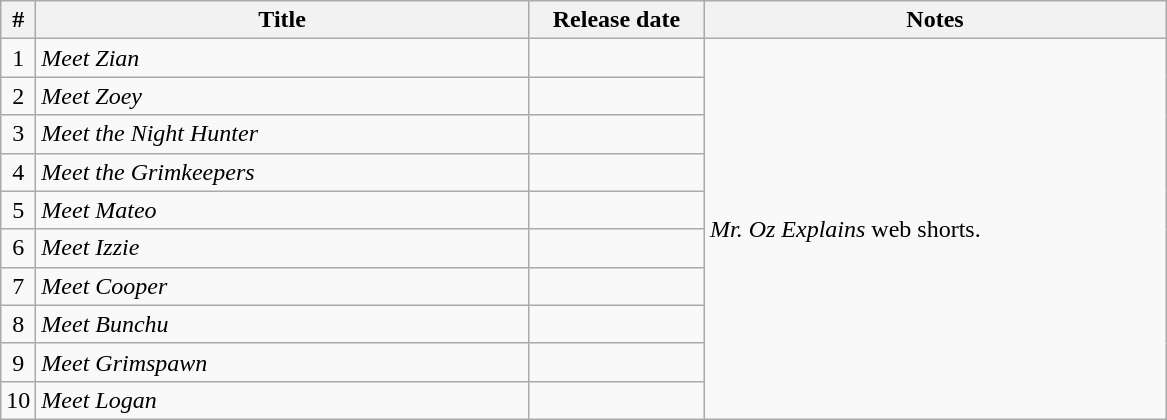<table class="wikitable sortable">
<tr>
<th width=10>#</th>
<th width=321>Title</th>
<th width=110>Release date</th>
<th width=300>Notes</th>
</tr>
<tr>
<td align="center">1</td>
<td><em>Meet Zian</em></td>
<td align="right"></td>
<td rowspan="10"><em>Mr. Oz Explains</em> web shorts.</td>
</tr>
<tr>
<td align="center">2</td>
<td><em>Meet Zoey</em></td>
<td align="right"></td>
</tr>
<tr>
<td align="center">3</td>
<td><em>Meet the Night Hunter</em></td>
<td align="right"></td>
</tr>
<tr>
<td align="center">4</td>
<td><em>Meet the Grimkeepers</em></td>
<td align="right"></td>
</tr>
<tr>
<td align="center">5</td>
<td><em>Meet Mateo</em></td>
<td align="right"></td>
</tr>
<tr>
<td align="center">6</td>
<td><em>Meet Izzie</em></td>
<td align="right"></td>
</tr>
<tr>
<td align="center">7</td>
<td><em>Meet Cooper</em></td>
<td align="right"></td>
</tr>
<tr>
<td align="center">8</td>
<td><em>Meet Bunchu</em></td>
<td align="right"></td>
</tr>
<tr>
<td align="center">9</td>
<td><em>Meet Grimspawn</em></td>
<td align="right"></td>
</tr>
<tr>
<td align="center">10</td>
<td><em>Meet Logan</em></td>
<td align="right"></td>
</tr>
</table>
